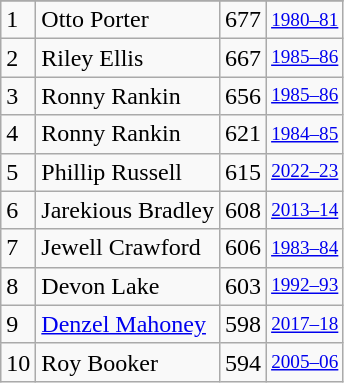<table class="wikitable">
<tr>
</tr>
<tr>
<td>1</td>
<td>Otto Porter</td>
<td>677</td>
<td style="font-size:80%;"><a href='#'>1980–81</a></td>
</tr>
<tr>
<td>2</td>
<td>Riley Ellis</td>
<td>667</td>
<td style="font-size:80%;"><a href='#'>1985–86</a></td>
</tr>
<tr>
<td>3</td>
<td>Ronny Rankin</td>
<td>656</td>
<td style="font-size:80%;"><a href='#'>1985–86</a></td>
</tr>
<tr>
<td>4</td>
<td>Ronny Rankin</td>
<td>621</td>
<td style="font-size:80%;"><a href='#'>1984–85</a></td>
</tr>
<tr>
<td>5</td>
<td>Phillip Russell</td>
<td>615</td>
<td style="font-size:80%;"><a href='#'>2022–23</a></td>
</tr>
<tr>
<td>6</td>
<td>Jarekious Bradley</td>
<td>608</td>
<td style="font-size:80%;"><a href='#'>2013–14</a></td>
</tr>
<tr>
<td>7</td>
<td>Jewell Crawford</td>
<td>606</td>
<td style="font-size:80%;"><a href='#'>1983–84</a></td>
</tr>
<tr>
<td>8</td>
<td>Devon Lake</td>
<td>603</td>
<td style="font-size:80%;"><a href='#'>1992–93</a></td>
</tr>
<tr>
<td>9</td>
<td><a href='#'>Denzel Mahoney</a></td>
<td>598</td>
<td style="font-size:80%;"><a href='#'>2017–18</a></td>
</tr>
<tr>
<td>10</td>
<td>Roy Booker</td>
<td>594</td>
<td style="font-size:80%;"><a href='#'>2005–06</a></td>
</tr>
</table>
